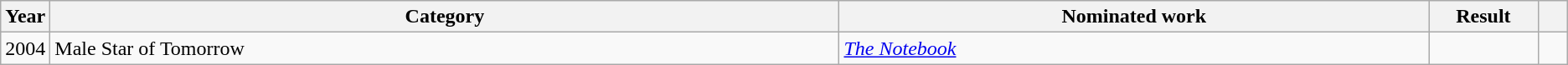<table class=wikitable>
<tr>
<th scope="col" style="width:1em;">Year</th>
<th scope="col" style="width:39em;">Category</th>
<th scope="col" style="width:29em;">Nominated work</th>
<th scope="col" style="width:5em;">Result</th>
<th scope="col" style="width:1em;"></th>
</tr>
<tr>
<td>2004</td>
<td>Male Star of Tomorrow</td>
<td><em><a href='#'>The Notebook</a></em></td>
<td></td>
<td></td>
</tr>
</table>
